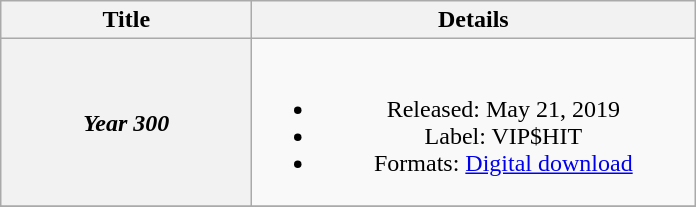<table class="wikitable plainrowheaders" style="text-align:center;">
<tr>
<th scope="col" style="width:10em;">Title</th>
<th scope="col" style="width:18em;">Details</th>
</tr>
<tr>
<th scope="row"><em>Year 300</em></th>
<td><br><ul><li>Released: May 21, 2019</li><li>Label: VIP$HIT</li><li>Formats: <a href='#'>Digital download</a></li></ul></td>
</tr>
<tr>
</tr>
</table>
